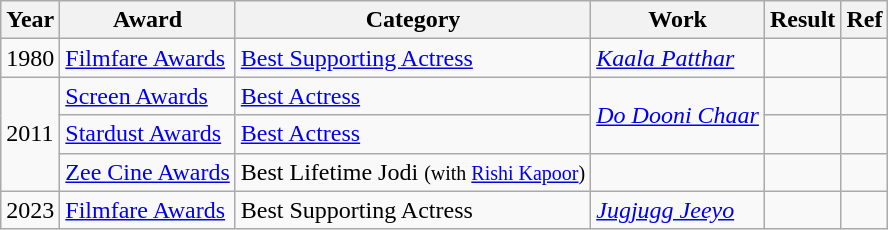<table class="wikitable">
<tr>
<th>Year</th>
<th>Award</th>
<th>Category</th>
<th>Work</th>
<th>Result</th>
<th>Ref</th>
</tr>
<tr>
<td>1980</td>
<td><a href='#'>Filmfare Awards</a></td>
<td><a href='#'>Best Supporting Actress</a></td>
<td><em><a href='#'>Kaala Patthar</a></em></td>
<td></td>
<td></td>
</tr>
<tr>
<td rowspan="3">2011</td>
<td><a href='#'>Screen Awards</a></td>
<td><a href='#'>Best Actress</a></td>
<td rowspan="2"><em><a href='#'>Do Dooni Chaar</a></em></td>
<td></td>
<td></td>
</tr>
<tr>
<td><a href='#'>Stardust Awards</a></td>
<td><a href='#'>Best Actress</a></td>
<td></td>
<td></td>
</tr>
<tr>
<td><a href='#'>Zee Cine Awards</a></td>
<td>Best Lifetime Jodi <small>(with <a href='#'>Rishi Kapoor</a>)</small></td>
<td></td>
<td></td>
<td></td>
</tr>
<tr>
<td>2023</td>
<td><a href='#'>Filmfare Awards</a></td>
<td>Best Supporting Actress</td>
<td><em><a href='#'>Jugjugg Jeeyo</a></em></td>
<td></td>
<td></td>
</tr>
</table>
